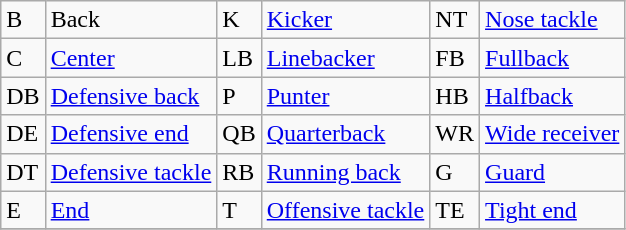<table class="wikitable">
<tr>
<td>B</td>
<td>Back</td>
<td>K</td>
<td><a href='#'>Kicker</a></td>
<td>NT</td>
<td><a href='#'>Nose tackle</a></td>
</tr>
<tr>
<td>C</td>
<td><a href='#'>Center</a></td>
<td>LB</td>
<td><a href='#'>Linebacker</a></td>
<td>FB</td>
<td><a href='#'>Fullback</a></td>
</tr>
<tr>
<td>DB</td>
<td><a href='#'>Defensive back</a></td>
<td>P</td>
<td><a href='#'>Punter</a></td>
<td>HB</td>
<td><a href='#'>Halfback</a></td>
</tr>
<tr>
<td>DE</td>
<td><a href='#'>Defensive end</a></td>
<td>QB</td>
<td><a href='#'>Quarterback</a></td>
<td>WR</td>
<td><a href='#'>Wide receiver</a></td>
</tr>
<tr>
<td>DT</td>
<td><a href='#'>Defensive tackle</a></td>
<td>RB</td>
<td><a href='#'>Running back</a></td>
<td>G</td>
<td><a href='#'>Guard</a></td>
</tr>
<tr>
<td>E</td>
<td><a href='#'>End</a></td>
<td>T</td>
<td><a href='#'>Offensive tackle</a></td>
<td>TE</td>
<td><a href='#'>Tight end</a></td>
</tr>
<tr>
</tr>
</table>
